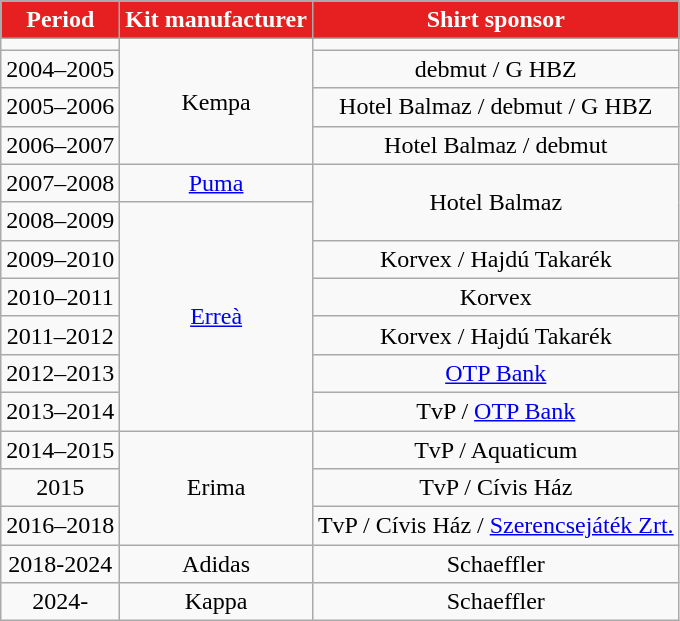<table class="wikitable" style="text-align:center;margin-left:1em">
<tr>
<th style="color:white; background:#E62020;">Period</th>
<th style="color:white; background:#E62020;">Kit manufacturer</th>
<th style="color:white; background:#E62020;">Shirt sponsor</th>
</tr>
<tr>
<td></td>
<td rowspan=4>Kempa</td>
<td></td>
</tr>
<tr>
<td>2004–2005</td>
<td>debmut / G HBZ</td>
</tr>
<tr>
<td>2005–2006</td>
<td>Hotel Balmaz / debmut / G HBZ</td>
</tr>
<tr>
<td>2006–2007</td>
<td>Hotel Balmaz / debmut</td>
</tr>
<tr>
<td>2007–2008</td>
<td><a href='#'>Puma</a></td>
<td rowspan=2>Hotel Balmaz</td>
</tr>
<tr>
<td>2008–2009</td>
<td rowspan=6><a href='#'>Erreà</a></td>
</tr>
<tr>
<td>2009–2010</td>
<td>Korvex / Hajdú Takarék</td>
</tr>
<tr>
<td>2010–2011</td>
<td>Korvex</td>
</tr>
<tr>
<td>2011–2012</td>
<td>Korvex / Hajdú Takarék</td>
</tr>
<tr>
<td>2012–2013</td>
<td><a href='#'>OTP Bank</a></td>
</tr>
<tr>
<td>2013–2014</td>
<td>TvP / <a href='#'>OTP Bank</a></td>
</tr>
<tr>
<td>2014–2015</td>
<td rowspan=3>Erima</td>
<td>TvP / Aquaticum</td>
</tr>
<tr>
<td>2015</td>
<td>TvP / Cívis Ház</td>
</tr>
<tr>
<td>2016–2018</td>
<td>TvP / Cívis Ház / <a href='#'>Szerencsejáték Zrt.</a></td>
</tr>
<tr>
<td>2018-2024</td>
<td>Adidas</td>
<td>Schaeffler</td>
</tr>
<tr>
<td>2024-</td>
<td>Kappa</td>
<td>Schaeffler</td>
</tr>
</table>
